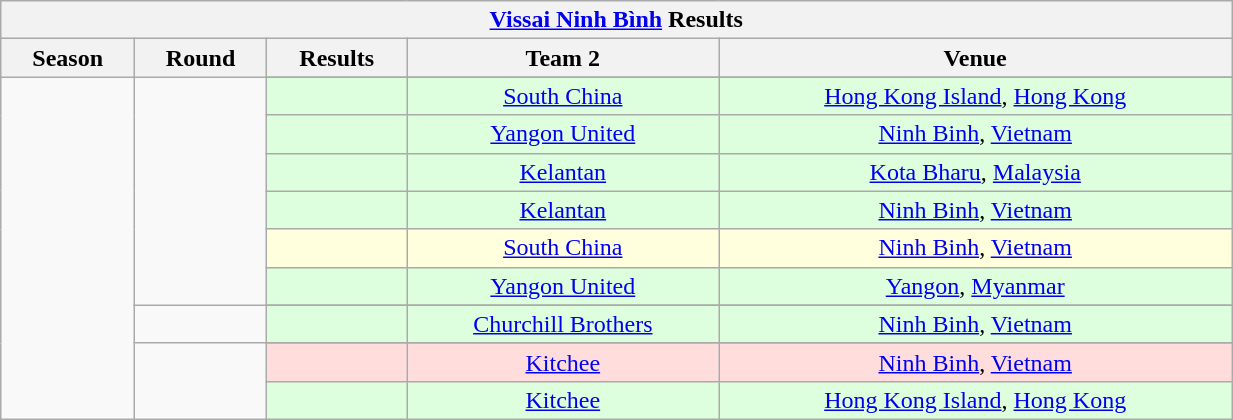<table width=65% class="wikitable sortable" style="text-align:center">
<tr>
<th colspan=6><a href='#'>Vissai Ninh Bình</a> Results</th>
</tr>
<tr>
<th>Season</th>
<th>Round</th>
<th>Results</th>
<th>Team 2</th>
<th>Venue</th>
</tr>
<tr>
<td rowspan=12></td>
<td rowspan=7></td>
</tr>
<tr style="background:#ddffdd">
<td></td>
<td> <a href='#'>South China</a></td>
<td> <a href='#'>Hong Kong Island</a>, <a href='#'>Hong Kong</a></td>
</tr>
<tr style="background:#ddffdd">
<td></td>
<td> <a href='#'>Yangon United</a></td>
<td> <a href='#'>Ninh Binh</a>, <a href='#'>Vietnam</a></td>
</tr>
<tr style="background:#ddffdd">
<td></td>
<td> <a href='#'>Kelantan</a></td>
<td> <a href='#'>Kota Bharu</a>, <a href='#'>Malaysia</a></td>
</tr>
<tr style="background:#ddffdd">
<td></td>
<td> <a href='#'>Kelantan</a></td>
<td> <a href='#'>Ninh Binh</a>, <a href='#'>Vietnam</a></td>
</tr>
<tr style="background:#ffffdd">
<td></td>
<td> <a href='#'>South China</a></td>
<td> <a href='#'>Ninh Binh</a>, <a href='#'>Vietnam</a></td>
</tr>
<tr style="background:#ddffdd">
<td></td>
<td> <a href='#'>Yangon United</a></td>
<td> <a href='#'>Yangon</a>, <a href='#'>Myanmar</a></td>
</tr>
<tr>
<td rowspan=2></td>
</tr>
<tr style="background:#ddffdd">
<td></td>
<td> <a href='#'>Churchill Brothers</a></td>
<td> <a href='#'>Ninh Binh</a>, <a href='#'>Vietnam</a></td>
</tr>
<tr>
<td rowspan=3></td>
</tr>
<tr style="background:#ffdddd">
<td></td>
<td> <a href='#'>Kitchee</a></td>
<td> <a href='#'>Ninh Binh</a>, <a href='#'>Vietnam</a></td>
</tr>
<tr style="background:#ddffdd">
<td></td>
<td> <a href='#'>Kitchee</a></td>
<td> <a href='#'>Hong Kong Island</a>, <a href='#'>Hong Kong</a></td>
</tr>
</table>
